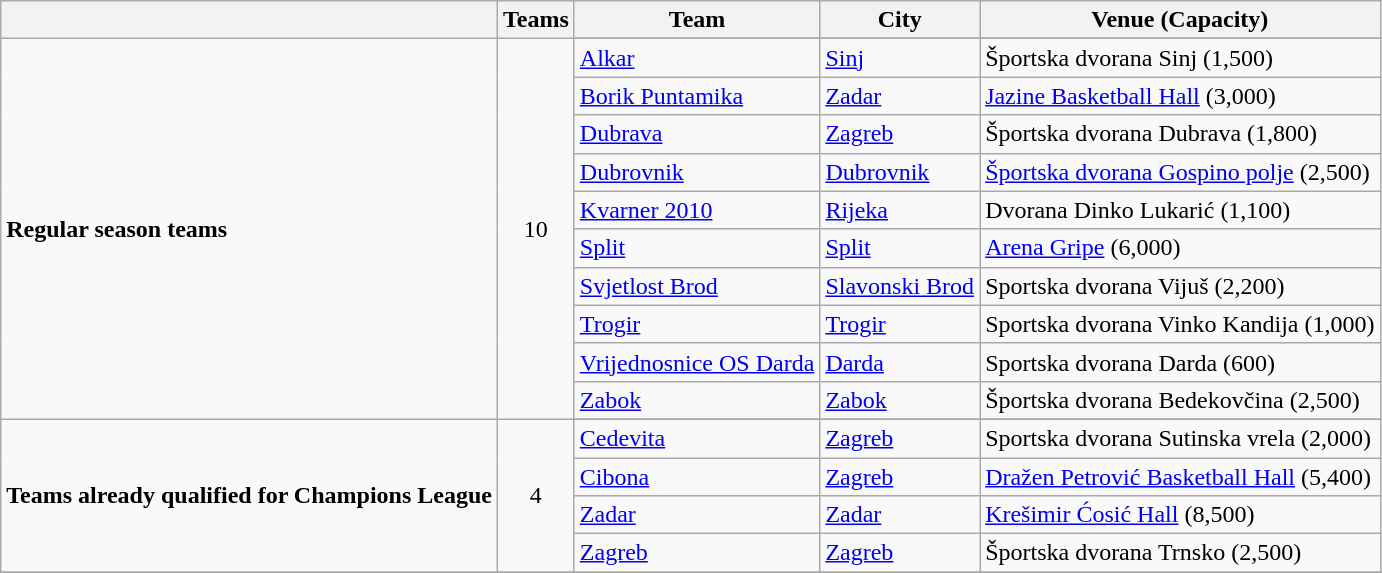<table class="wikitable">
<tr>
<th rowspan=1></th>
<th colspan=1>Teams</th>
<th rowspan=1>Team</th>
<th rowspan=1>City</th>
<th rowspan=1>Venue (Capacity)</th>
</tr>
<tr>
<td rowspan=11><strong>Regular season teams</strong></td>
<td align=center rowspan=11>10</td>
</tr>
<tr>
<td><a href='#'>Alkar</a></td>
<td><a href='#'>Sinj</a></td>
<td>Športska dvorana Sinj (1,500)</td>
</tr>
<tr>
<td><a href='#'>Borik Puntamika</a></td>
<td><a href='#'>Zadar</a></td>
<td><a href='#'>Jazine Basketball Hall</a> (3,000)</td>
</tr>
<tr>
<td><a href='#'>Dubrava</a></td>
<td><a href='#'>Zagreb</a></td>
<td>Športska dvorana Dubrava (1,800)</td>
</tr>
<tr>
<td><a href='#'>Dubrovnik</a></td>
<td><a href='#'>Dubrovnik</a></td>
<td><a href='#'>Športska dvorana Gospino polje</a> (2,500)</td>
</tr>
<tr>
<td><a href='#'>Kvarner 2010</a></td>
<td><a href='#'>Rijeka</a></td>
<td>Dvorana Dinko Lukarić (1,100)</td>
</tr>
<tr>
<td><a href='#'>Split</a></td>
<td><a href='#'>Split</a></td>
<td><a href='#'>Arena Gripe</a> (6,000)</td>
</tr>
<tr>
<td><a href='#'>Svjetlost Brod</a></td>
<td><a href='#'>Slavonski Brod</a></td>
<td>Sportska dvorana Vijuš (2,200)</td>
</tr>
<tr>
<td><a href='#'>Trogir</a></td>
<td><a href='#'>Trogir</a></td>
<td>Sportska dvorana Vinko Kandija (1,000)</td>
</tr>
<tr>
<td><a href='#'>Vrijednosnice OS Darda</a></td>
<td><a href='#'>Darda</a></td>
<td>Sportska dvorana Darda (600)</td>
</tr>
<tr>
<td><a href='#'>Zabok</a></td>
<td><a href='#'>Zabok</a></td>
<td>Športska dvorana Bedekovčina (2,500)</td>
</tr>
<tr>
<td rowspan=5><strong>Teams already qualified for Champions League</strong></td>
<td align=center rowspan=5>4</td>
</tr>
<tr>
<td><a href='#'>Cedevita</a></td>
<td><a href='#'>Zagreb</a></td>
<td>Sportska dvorana Sutinska vrela (2,000)</td>
</tr>
<tr>
<td><a href='#'>Cibona</a></td>
<td><a href='#'>Zagreb</a></td>
<td><a href='#'>Dražen Petrović Basketball Hall</a> (5,400)</td>
</tr>
<tr>
<td><a href='#'>Zadar</a></td>
<td><a href='#'>Zadar</a></td>
<td><a href='#'>Krešimir Ćosić Hall</a> (8,500)</td>
</tr>
<tr>
<td><a href='#'>Zagreb</a></td>
<td><a href='#'>Zagreb</a></td>
<td>Športska dvorana Trnsko (2,500)</td>
</tr>
<tr>
</tr>
</table>
